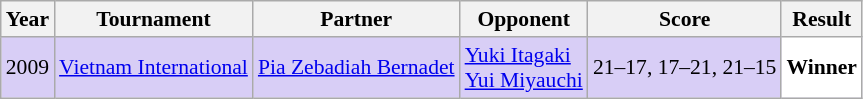<table class="sortable wikitable" style="font-size: 90%">
<tr>
<th>Year</th>
<th>Tournament</th>
<th>Partner</th>
<th>Opponent</th>
<th>Score</th>
<th>Result</th>
</tr>
<tr style="background:#D8CEF6">
<td align="center">2009</td>
<td align="left"><a href='#'>Vietnam International</a></td>
<td align="left"> <a href='#'>Pia Zebadiah Bernadet</a></td>
<td align="left"> <a href='#'>Yuki Itagaki</a><br> <a href='#'>Yui Miyauchi</a></td>
<td align="left">21–17, 17–21, 21–15</td>
<td style="text-align:left; background:white"> <strong>Winner</strong></td>
</tr>
</table>
